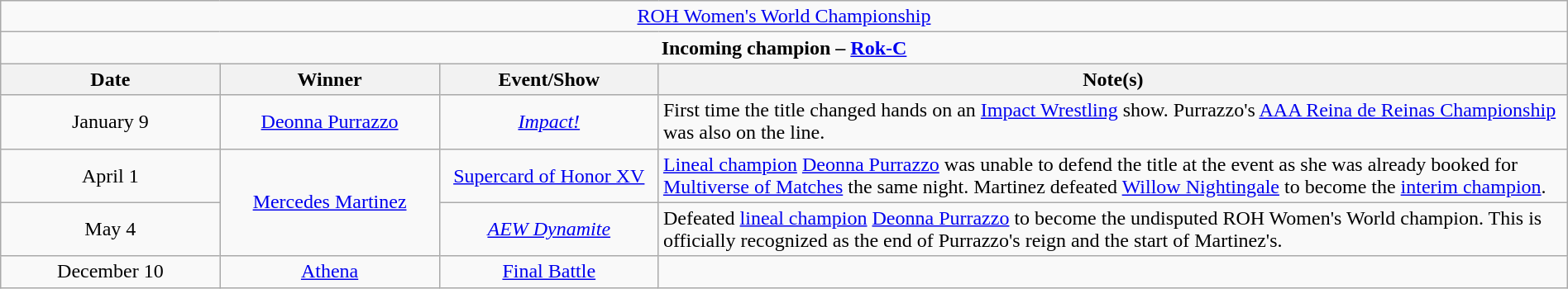<table class="wikitable" style="text-align:center; width:100%;">
<tr>
<td colspan="4" style="text-align: center;"><a href='#'>ROH Women's World Championship</a></td>
</tr>
<tr>
<td colspan="4" style="text-align: center;"><strong>Incoming champion – <a href='#'>Rok-C</a></strong></td>
</tr>
<tr>
<th width=14%>Date</th>
<th width=14%>Winner</th>
<th width=14%>Event/Show</th>
<th width=58%>Note(s)</th>
</tr>
<tr>
<td>January 9<br></td>
<td><a href='#'>Deonna Purrazzo</a></td>
<td><em><a href='#'>Impact!</a></em></td>
<td align=left>First time the title changed hands on an <a href='#'>Impact Wrestling</a> show. Purrazzo's <a href='#'>AAA Reina de Reinas Championship</a> was also on the line.</td>
</tr>
<tr>
<td>April 1</td>
<td rowspan=2><a href='#'>Mercedes Martinez</a></td>
<td><a href='#'>Supercard of Honor XV</a></td>
<td align=left><a href='#'>Lineal champion</a> <a href='#'>Deonna Purrazzo</a> was unable to defend the title at the event as she was already booked for <a href='#'>Multiverse of Matches</a> the same night. Martinez defeated <a href='#'>Willow Nightingale</a> to become the <a href='#'>interim champion</a>.</td>
</tr>
<tr>
<td>May 4</td>
<td><em><a href='#'>AEW Dynamite</a></em></td>
<td align=left>Defeated <a href='#'>lineal champion</a> <a href='#'>Deonna Purrazzo</a> to become the undisputed ROH Women's World champion. This is officially recognized as the end of Purrazzo's reign and the start of Martinez's.</td>
</tr>
<tr>
<td>December 10</td>
<td><a href='#'>Athena</a></td>
<td><a href='#'>Final Battle</a></td>
<td></td>
</tr>
</table>
